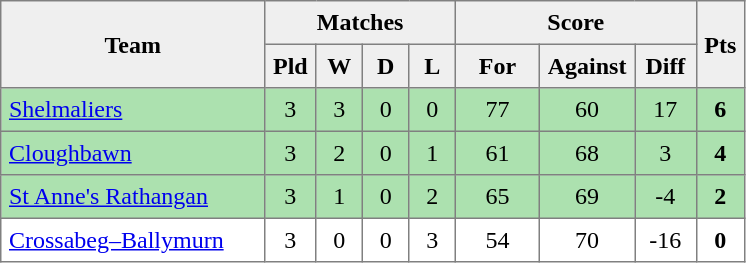<table style=border-collapse:collapse border=1 cellspacing=0 cellpadding=5>
<tr align=center bgcolor=#efefef>
<th rowspan=2 width=165>Team</th>
<th colspan=4>Matches</th>
<th colspan=3>Score</th>
<th rowspan=2width=20>Pts</th>
</tr>
<tr align=center bgcolor=#efefef>
<th width=20>Pld</th>
<th width=20>W</th>
<th width=20>D</th>
<th width=20>L</th>
<th width=45>For</th>
<th width=45>Against</th>
<th width=30>Diff</th>
</tr>
<tr align=center  style="background:#ACE1AF;">
<td style="text-align:left;"><a href='#'>Shelmaliers</a></td>
<td>3</td>
<td>3</td>
<td>0</td>
<td>0</td>
<td>77</td>
<td>60</td>
<td>17</td>
<td><strong>6</strong></td>
</tr>
<tr align=center  style="background:#ACE1AF;">
<td style="text-align:left;"><a href='#'>Cloughbawn</a></td>
<td>3</td>
<td>2</td>
<td>0</td>
<td>1</td>
<td>61</td>
<td>68</td>
<td>3</td>
<td><strong>4</strong></td>
</tr>
<tr align=center  style="background:#ACE1AF;">
<td style="text-align:left;"><a href='#'>St Anne's Rathangan</a></td>
<td>3</td>
<td>1</td>
<td>0</td>
<td>2</td>
<td>65</td>
<td>69</td>
<td>-4</td>
<td><strong>2</strong></td>
</tr>
<tr align=center>
<td style="text-align:left;"><a href='#'>Crossabeg–Ballymurn</a></td>
<td>3</td>
<td>0</td>
<td>0</td>
<td>3</td>
<td>54</td>
<td>70</td>
<td>-16</td>
<td><strong>0</strong></td>
</tr>
</table>
